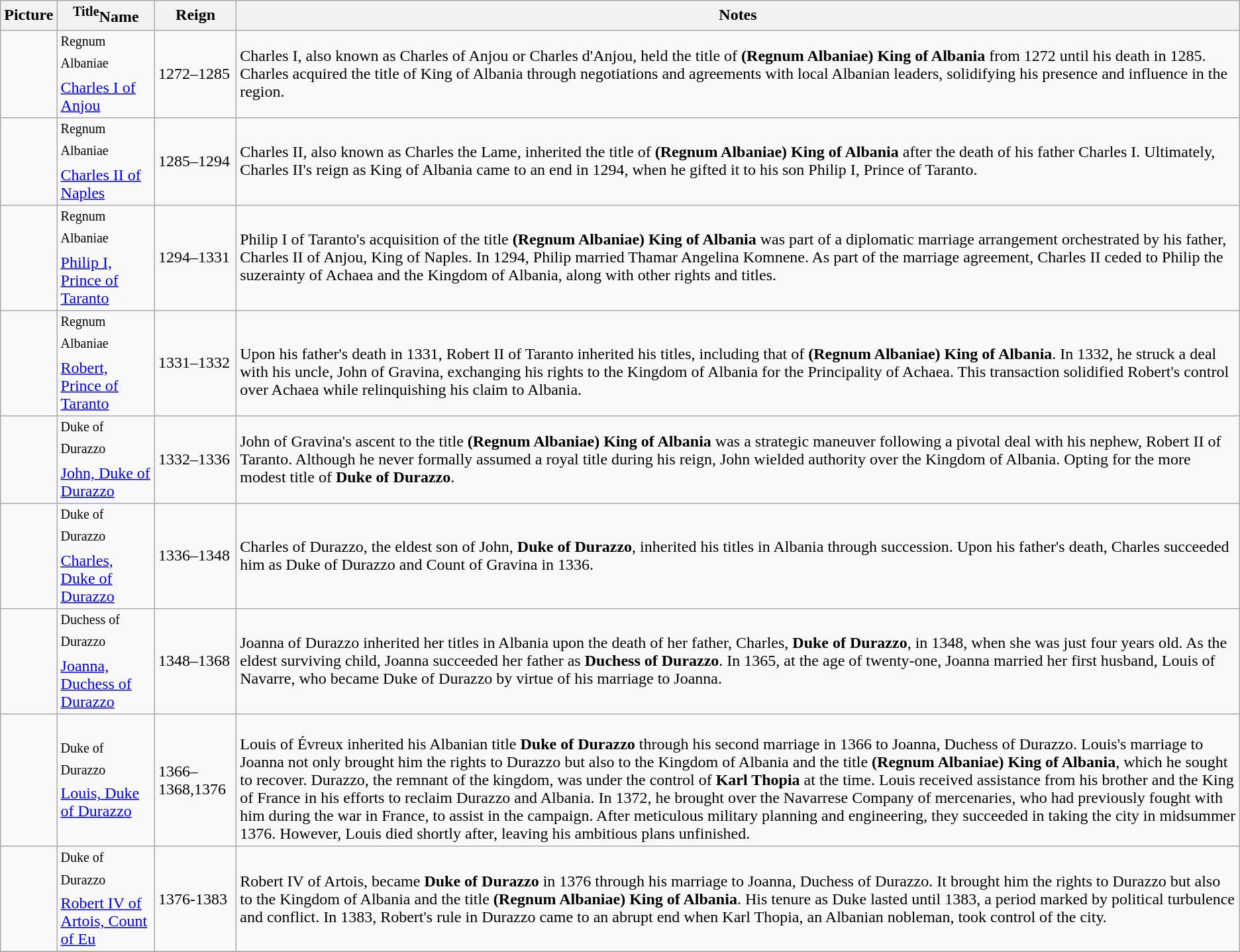<table class="wikitable">
<tr ->
<th>Picture</th>
<th><sup>Title</sup>Name</th>
<th>Reign</th>
<th>Notes</th>
</tr>
<tr ->
<td></td>
<td><sup>Regnum Albaniae</sup><br><a href='#'>Charles I of Anjou</a></td>
<td>1272–1285</td>
<td>Charles I, also known as Charles of Anjou or Charles d'Anjou, held the title of <strong>(Regnum Albaniae) King of Albania</strong> from 1272 until his death in 1285.  Charles acquired the title of King of Albania through negotiations and agreements with local Albanian leaders, solidifying his presence and influence in the region.</td>
</tr>
<tr ->
<td></td>
<td><sup> Regnum Albaniae</sup><br><a href='#'>Charles II of Naples</a></td>
<td>1285–1294</td>
<td>Charles II, also known as Charles the Lame, inherited the title of <strong>(Regnum Albaniae) King of Albania</strong> after the death of his father Charles I. Ultimately, Charles II's reign as King of Albania came to an end in 1294, when he gifted it to his son Philip I, Prince of Taranto.</td>
</tr>
<tr ->
<td></td>
<td><sup>Regnum Albaniae</sup><br><a href='#'>Philip I, Prince of Taranto</a></td>
<td>1294–1331</td>
<td>Philip I of Taranto's acquisition of the title <strong>(Regnum Albaniae) King of Albania</strong> was part of a diplomatic marriage arrangement orchestrated by his father, Charles II of Anjou, King of Naples. In 1294, Philip married Thamar Angelina Komnene. As part of the marriage agreement, Charles II ceded to Philip the suzerainty of Achaea and the Kingdom of Albania, along with other rights and titles.</td>
</tr>
<tr ->
<td></td>
<td><sup>Regnum Albaniae</sup><br><a href='#'>Robert, Prince of Taranto</a></td>
<td>1331–1332</td>
<td><br>Upon his father's death in 1331, Robert II of Taranto inherited his titles, including that of <strong>(Regnum Albaniae) King of Albania</strong>. In 1332, he struck a deal with his uncle, John of Gravina, exchanging his rights to the Kingdom of Albania for the Principality of Achaea. This transaction solidified Robert's control over Achaea while relinquishing his claim to Albania.</td>
</tr>
<tr ->
<td></td>
<td><sup> Duke of Durazzo</sup><br><a href='#'>John, Duke of Durazzo</a></td>
<td>1332–1336</td>
<td>John of Gravina's ascent to the title <strong>(Regnum Albaniae) King of Albania</strong> was a strategic maneuver following a pivotal deal with his nephew, Robert II of Taranto. Although he never formally assumed a royal title during his reign, John wielded authority over the Kingdom of Albania. Opting for the more modest title of <strong>Duke of Durazzo</strong>.</td>
</tr>
<tr ->
<td></td>
<td><sup>Duke of Durazzo</sup><br><a href='#'>Charles, Duke of Durazzo</a></td>
<td>1336–1348</td>
<td>Charles of Durazzo, the eldest son of John, <strong>Duke of Durazzo</strong>, inherited his titles in Albania through succession. Upon his father's death, Charles succeeded him as Duke of Durazzo and Count of Gravina in 1336.</td>
</tr>
<tr ->
<td></td>
<td><sup>Duchess of Durazzo</sup><br><a href='#'>Joanna, Duchess of Durazzo</a></td>
<td>1348–1368</td>
<td>Joanna of Durazzo inherited her titles in Albania upon the death of her father, Charles, <strong>Duke of Durazzo</strong>, in 1348, when she was just four years old. As the eldest surviving child, Joanna succeeded her father as <strong>Duchess of Durazzo</strong>. In 1365, at the age of twenty-one, Joanna married her first husband, Louis of Navarre, who became Duke of Durazzo by virtue of his marriage to Joanna.</td>
</tr>
<tr ->
<td></td>
<td><sup>Duke of Durazzo</sup><br><a href='#'>Louis, Duke of Durazzo</a></td>
<td>1366–1368,1376</td>
<td><br>Louis of Évreux inherited his Albanian title <strong>Duke of Durazzo</strong> through his second marriage in 1366 to Joanna, Duchess of Durazzo. Louis's marriage to Joanna not only brought him the rights to Durazzo but also to the Kingdom of Albania and the title <strong>(Regnum Albaniae) King of Albania</strong>, which he sought to recover. Durazzo, the remnant of the kingdom, was under the control of <strong>Karl Thopia</strong> at the time. Louis received assistance from his brother and the King of France in his efforts to reclaim Durazzo and Albania. In 1372, he brought over the Navarrese Company of mercenaries, who had previously fought with him during the war in France, to assist in the campaign. After meticulous military planning and engineering, they succeeded in taking the city in midsummer 1376. However, Louis died shortly after, leaving his ambitious plans unfinished.</td>
</tr>
<tr ->
<td></td>
<td><sup>Duke of Durazzo</sup><br><a href='#'>Robert IV of Artois, Count of Eu</a></td>
<td>1376-1383</td>
<td>Robert IV of Artois, became <strong>Duke of Durazzo</strong> in 1376 through his marriage to Joanna, Duchess of Durazzo. It brought him the rights to Durazzo but also to the Kingdom of Albania and the title <strong>(Regnum Albaniae) King of Albania</strong>. His tenure as Duke lasted until 1383, a period marked by political turbulence and conflict. In 1383, Robert's rule in Durazzo came to an abrupt end when Karl Thopia, an Albanian nobleman, took control of the city.</td>
</tr>
<tr ->
</tr>
</table>
